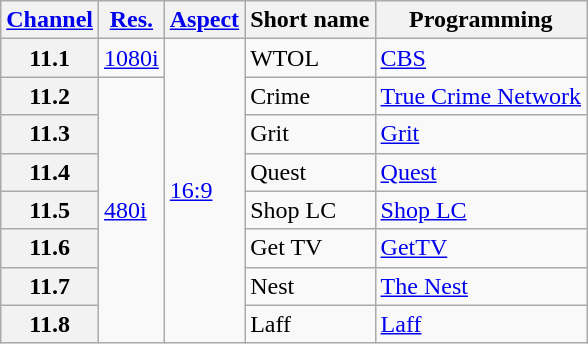<table class="wikitable">
<tr>
<th scope = "col"><a href='#'>Channel</a></th>
<th scope = "col"><a href='#'>Res.</a></th>
<th scope = "col"><a href='#'>Aspect</a></th>
<th scope = "col">Short name</th>
<th scope = "col">Programming</th>
</tr>
<tr>
<th scope = "row">11.1</th>
<td><a href='#'>1080i</a></td>
<td rowspan="8"><a href='#'>16:9</a></td>
<td>WTOL</td>
<td><a href='#'>CBS</a></td>
</tr>
<tr>
<th scope = "row">11.2</th>
<td rowspan="7"><a href='#'>480i</a></td>
<td>Crime</td>
<td><a href='#'>True Crime Network</a></td>
</tr>
<tr>
<th scope = "row">11.3</th>
<td>Grit</td>
<td><a href='#'>Grit</a></td>
</tr>
<tr>
<th scope = "row">11.4</th>
<td>Quest</td>
<td><a href='#'>Quest</a></td>
</tr>
<tr>
<th scope = "row">11.5</th>
<td>Shop LC</td>
<td><a href='#'>Shop LC</a></td>
</tr>
<tr>
<th scope = "row">11.6</th>
<td>Get TV</td>
<td><a href='#'>GetTV</a></td>
</tr>
<tr>
<th scope = "row">11.7</th>
<td>Nest</td>
<td><a href='#'>The Nest</a></td>
</tr>
<tr>
<th scope = "row">11.8</th>
<td>Laff</td>
<td><a href='#'>Laff</a></td>
</tr>
</table>
